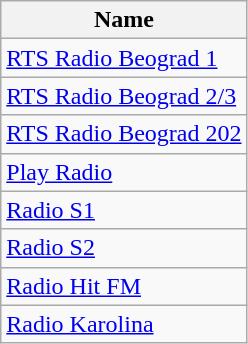<table class="wikitable sortable">
<tr>
<th>Name</th>
</tr>
<tr>
<td><a href='#'>RTS Radio Beograd 1</a></td>
</tr>
<tr>
<td><a href='#'>RTS Radio Beograd 2/3</a></td>
</tr>
<tr>
<td><a href='#'>RTS Radio Beograd 202</a></td>
</tr>
<tr>
<td><a href='#'>Play Radio</a></td>
</tr>
<tr>
<td><a href='#'>Radio S1</a></td>
</tr>
<tr>
<td><a href='#'>Radio S2</a></td>
</tr>
<tr>
<td><a href='#'>Radio Hit FM</a></td>
</tr>
<tr>
<td><a href='#'>Radio Karolina</a></td>
</tr>
</table>
